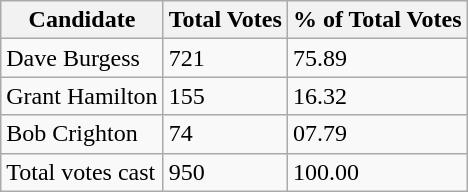<table class="wikitable">
<tr>
<th>Candidate</th>
<th>Total Votes</th>
<th>% of Total Votes</th>
</tr>
<tr>
<td>Dave Burgess</td>
<td>721</td>
<td>75.89</td>
</tr>
<tr>
<td>Grant Hamilton</td>
<td>155</td>
<td>16.32</td>
</tr>
<tr>
<td>Bob Crighton</td>
<td>74</td>
<td>07.79</td>
</tr>
<tr>
<td>Total votes cast</td>
<td>950</td>
<td>100.00</td>
</tr>
</table>
